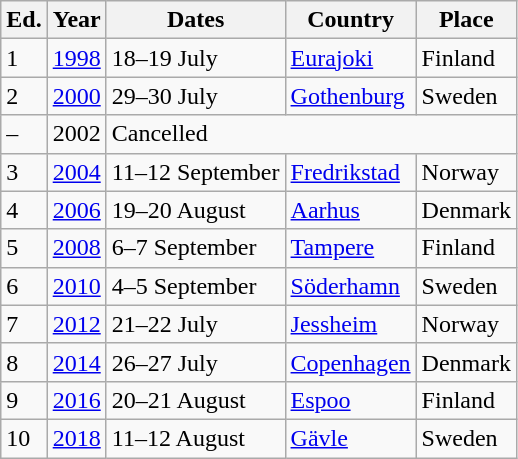<table class="wikitable">
<tr>
<th>Ed.</th>
<th>Year</th>
<th>Dates</th>
<th>Country</th>
<th>Place</th>
</tr>
<tr>
<td>1</td>
<td><a href='#'>1998</a></td>
<td>18–19 July</td>
<td><a href='#'>Eurajoki</a></td>
<td>Finland</td>
</tr>
<tr>
<td>2</td>
<td><a href='#'>2000</a></td>
<td>29–30 July</td>
<td><a href='#'>Gothenburg</a></td>
<td>Sweden</td>
</tr>
<tr>
<td>–</td>
<td>2002</td>
<td colspan=3>Cancelled</td>
</tr>
<tr>
<td>3</td>
<td><a href='#'>2004</a></td>
<td>11–12 September</td>
<td><a href='#'>Fredrikstad</a></td>
<td>Norway</td>
</tr>
<tr>
<td>4</td>
<td><a href='#'>2006</a></td>
<td>19–20 August</td>
<td><a href='#'>Aarhus</a></td>
<td>Denmark</td>
</tr>
<tr>
<td>5</td>
<td><a href='#'>2008</a></td>
<td>6–7 September</td>
<td><a href='#'>Tampere</a></td>
<td>Finland</td>
</tr>
<tr>
<td>6</td>
<td><a href='#'>2010</a></td>
<td>4–5 September</td>
<td><a href='#'>Söderhamn</a></td>
<td>Sweden</td>
</tr>
<tr>
<td>7</td>
<td><a href='#'>2012</a></td>
<td>21–22 July</td>
<td><a href='#'>Jessheim</a></td>
<td>Norway</td>
</tr>
<tr>
<td>8</td>
<td><a href='#'>2014</a></td>
<td>26–27 July</td>
<td><a href='#'>Copenhagen</a></td>
<td>Denmark</td>
</tr>
<tr>
<td>9</td>
<td><a href='#'>2016</a></td>
<td>20–21 August</td>
<td><a href='#'>Espoo</a></td>
<td>Finland</td>
</tr>
<tr>
<td>10</td>
<td><a href='#'>2018</a></td>
<td>11–12 August</td>
<td><a href='#'>Gävle</a></td>
<td>Sweden</td>
</tr>
</table>
